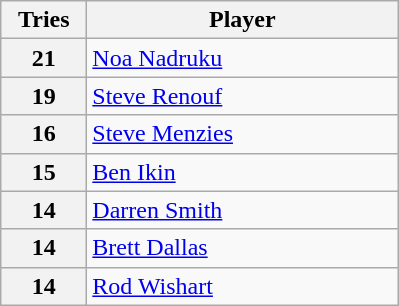<table class="wikitable" style="text-align:left;">
<tr>
<th width=50>Tries</th>
<th width=200>Player</th>
</tr>
<tr>
<th>21</th>
<td> <a href='#'>Noa Nadruku</a></td>
</tr>
<tr>
<th>19</th>
<td> <a href='#'>Steve Renouf</a></td>
</tr>
<tr>
<th>16</th>
<td> <a href='#'>Steve Menzies</a></td>
</tr>
<tr>
<th>15</th>
<td> <a href='#'>Ben Ikin</a></td>
</tr>
<tr>
<th>14</th>
<td> <a href='#'>Darren Smith</a></td>
</tr>
<tr>
<th>14</th>
<td> <a href='#'>Brett Dallas</a></td>
</tr>
<tr>
<th>14</th>
<td> <a href='#'>Rod Wishart</a></td>
</tr>
</table>
